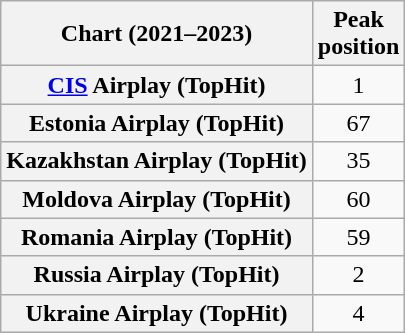<table class="wikitable sortable plainrowheaders" style="text-align:center">
<tr>
<th scope="col">Chart (2021–2023)</th>
<th scope="col">Peak<br>position</th>
</tr>
<tr>
<th scope="row"><a href='#'>CIS</a> Airplay (TopHit)</th>
<td>1</td>
</tr>
<tr>
<th scope="row">Estonia Airplay (TopHit)</th>
<td>67</td>
</tr>
<tr>
<th scope="row">Kazakhstan Airplay (TopHit)</th>
<td>35</td>
</tr>
<tr>
<th scope="row">Moldova Airplay (TopHit)</th>
<td>60</td>
</tr>
<tr>
<th scope="row">Romania Airplay (TopHit)</th>
<td>59</td>
</tr>
<tr>
<th scope="row">Russia Airplay (TopHit)</th>
<td>2</td>
</tr>
<tr>
<th scope="row">Ukraine Airplay (TopHit)</th>
<td>4</td>
</tr>
</table>
